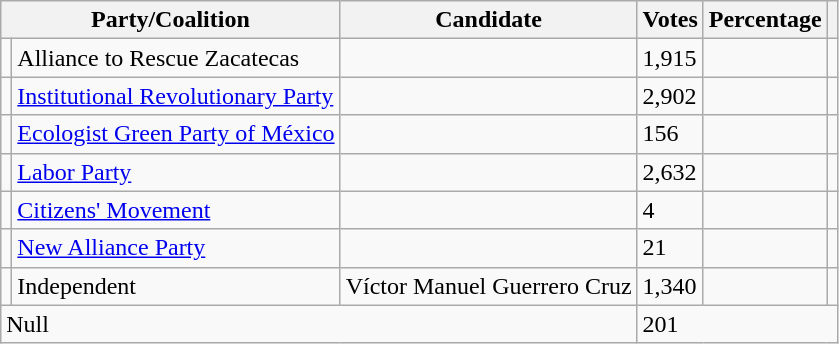<table class="wikitable">
<tr>
<th colspan="2"><strong>Party/Coalition</strong></th>
<th><strong>Candidate</strong></th>
<th><strong>Votes</strong></th>
<th><strong>Percentage</strong></th>
<th></th>
</tr>
<tr>
<td></td>
<td>Alliance to Rescue Zacatecas</td>
<td></td>
<td>1,915</td>
<td></td>
<td></td>
</tr>
<tr>
<td></td>
<td><a href='#'>Institutional Revolutionary Party</a></td>
<td></td>
<td>2,902</td>
<td></td>
<td></td>
</tr>
<tr>
<td></td>
<td><a href='#'>Ecologist Green Party of México</a></td>
<td></td>
<td>156</td>
<td></td>
<td></td>
</tr>
<tr>
<td></td>
<td><a href='#'>Labor Party</a></td>
<td></td>
<td>2,632</td>
<td></td>
<td></td>
</tr>
<tr>
<td></td>
<td><a href='#'>Citizens' Movement</a></td>
<td></td>
<td>4</td>
<td></td>
</tr>
<tr>
<td></td>
<td><a href='#'>New Alliance Party</a></td>
<td></td>
<td>21</td>
<td></td>
<td></td>
</tr>
<tr>
<td></td>
<td>Independent</td>
<td>Víctor Manuel Guerrero Cruz</td>
<td>1,340</td>
<td></td>
<td></td>
</tr>
<tr>
<td colspan="3">Null</td>
<td colspan="3">201</td>
</tr>
</table>
